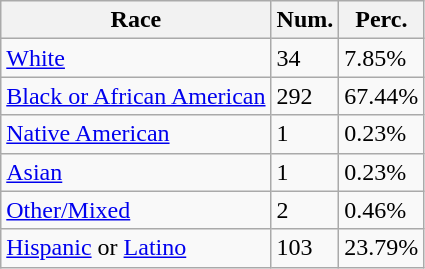<table class="wikitable">
<tr>
<th>Race</th>
<th>Num.</th>
<th>Perc.</th>
</tr>
<tr>
<td><a href='#'>White</a></td>
<td>34</td>
<td>7.85%</td>
</tr>
<tr>
<td><a href='#'>Black or African American</a></td>
<td>292</td>
<td>67.44%</td>
</tr>
<tr>
<td><a href='#'>Native American</a></td>
<td>1</td>
<td>0.23%</td>
</tr>
<tr>
<td><a href='#'>Asian</a></td>
<td>1</td>
<td>0.23%</td>
</tr>
<tr>
<td><a href='#'>Other/Mixed</a></td>
<td>2</td>
<td>0.46%</td>
</tr>
<tr>
<td><a href='#'>Hispanic</a> or <a href='#'>Latino</a></td>
<td>103</td>
<td>23.79%</td>
</tr>
</table>
